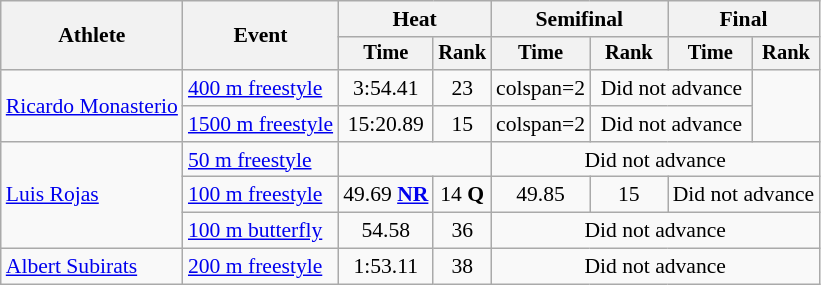<table class="wikitable" style="font-size:90%;">
<tr>
<th rowspan=2>Athlete</th>
<th rowspan=2>Event</th>
<th colspan="2">Heat</th>
<th colspan="2">Semifinal</th>
<th colspan="2">Final</th>
</tr>
<tr style="font-size:95%">
<th>Time</th>
<th>Rank</th>
<th>Time</th>
<th>Rank</th>
<th>Time</th>
<th>Rank</th>
</tr>
<tr align=center>
<td align=left rowspan=2><a href='#'>Ricardo Monasterio</a></td>
<td align=left><a href='#'>400 m freestyle</a></td>
<td>3:54.41</td>
<td>23</td>
<td>colspan=2 </td>
<td colspan=2>Did not advance</td>
</tr>
<tr align=center>
<td align=left><a href='#'>1500 m freestyle</a></td>
<td>15:20.89</td>
<td>15</td>
<td>colspan=2 </td>
<td colspan=2>Did not advance</td>
</tr>
<tr align=center>
<td align=left rowspan=3><a href='#'>Luis Rojas</a></td>
<td align=left><a href='#'>50 m freestyle</a></td>
<td colspan=2></td>
<td colspan=4>Did not advance</td>
</tr>
<tr align=center>
<td align=left><a href='#'>100 m freestyle</a></td>
<td>49.69 <strong><a href='#'>NR</a></strong></td>
<td>14 <strong>Q</strong></td>
<td>49.85</td>
<td>15</td>
<td colspan=2>Did not advance</td>
</tr>
<tr align=center>
<td align=left><a href='#'>100 m butterfly</a></td>
<td>54.58</td>
<td>36</td>
<td colspan=4>Did not advance</td>
</tr>
<tr align=center>
<td align=left><a href='#'>Albert Subirats</a></td>
<td align=left><a href='#'>200 m freestyle</a></td>
<td>1:53.11</td>
<td>38</td>
<td colspan=4>Did not advance</td>
</tr>
</table>
